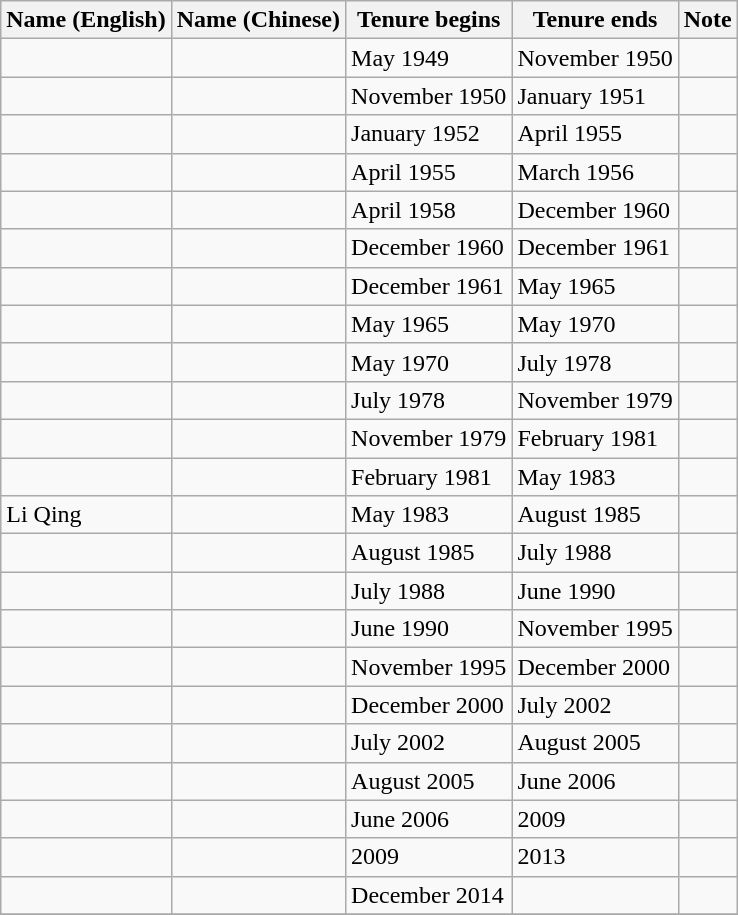<table class="wikitable">
<tr>
<th>Name (English)</th>
<th>Name (Chinese)</th>
<th>Tenure begins</th>
<th>Tenure ends</th>
<th>Note</th>
</tr>
<tr>
<td></td>
<td></td>
<td>May 1949</td>
<td>November 1950</td>
<td></td>
</tr>
<tr>
<td></td>
<td></td>
<td>November 1950</td>
<td>January 1951</td>
<td></td>
</tr>
<tr>
<td></td>
<td></td>
<td>January 1952</td>
<td>April 1955</td>
<td></td>
</tr>
<tr>
<td></td>
<td></td>
<td>April 1955</td>
<td>March 1956</td>
<td></td>
</tr>
<tr>
<td></td>
<td></td>
<td>April 1958</td>
<td>December 1960</td>
<td></td>
</tr>
<tr>
<td></td>
<td></td>
<td>December 1960</td>
<td>December 1961</td>
<td></td>
</tr>
<tr>
<td></td>
<td></td>
<td>December 1961</td>
<td>May 1965</td>
<td></td>
</tr>
<tr>
<td></td>
<td></td>
<td>May 1965</td>
<td>May 1970</td>
<td></td>
</tr>
<tr>
<td></td>
<td></td>
<td>May 1970</td>
<td>July 1978</td>
<td></td>
</tr>
<tr>
<td></td>
<td></td>
<td>July 1978</td>
<td>November 1979</td>
<td></td>
</tr>
<tr>
<td></td>
<td></td>
<td>November 1979</td>
<td>February 1981</td>
<td></td>
</tr>
<tr>
<td></td>
<td></td>
<td>February 1981</td>
<td>May 1983</td>
<td></td>
</tr>
<tr>
<td>Li Qing</td>
<td></td>
<td>May 1983</td>
<td>August 1985</td>
<td></td>
</tr>
<tr>
<td></td>
<td></td>
<td>August 1985</td>
<td>July 1988</td>
<td></td>
</tr>
<tr>
<td></td>
<td></td>
<td>July 1988</td>
<td>June 1990</td>
<td></td>
</tr>
<tr>
<td></td>
<td></td>
<td>June 1990</td>
<td>November 1995</td>
<td></td>
</tr>
<tr>
<td></td>
<td></td>
<td>November 1995</td>
<td>December 2000</td>
<td></td>
</tr>
<tr>
<td></td>
<td></td>
<td>December 2000</td>
<td>July 2002</td>
<td></td>
</tr>
<tr>
<td></td>
<td></td>
<td>July 2002</td>
<td>August 2005</td>
<td></td>
</tr>
<tr>
<td></td>
<td></td>
<td>August 2005</td>
<td>June 2006</td>
<td></td>
</tr>
<tr>
<td></td>
<td></td>
<td>June 2006</td>
<td>2009</td>
<td></td>
</tr>
<tr>
<td></td>
<td></td>
<td>2009</td>
<td>2013</td>
<td></td>
</tr>
<tr>
<td></td>
<td></td>
<td>December 2014</td>
<td></td>
<td></td>
</tr>
<tr>
</tr>
</table>
